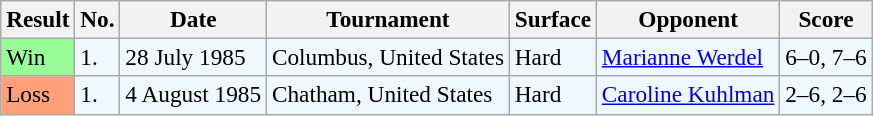<table class="sortable wikitable" style=font-size:97%>
<tr>
<th>Result</th>
<th>No.</th>
<th>Date</th>
<th>Tournament</th>
<th>Surface</th>
<th>Opponent</th>
<th>Score</th>
</tr>
<tr bgcolor="#f0f8ff">
<td style="background:#98fb98;">Win</td>
<td>1.</td>
<td>28 July 1985</td>
<td>Columbus, United States</td>
<td>Hard</td>
<td> <a href='#'>Marianne Werdel</a></td>
<td>6–0, 7–6</td>
</tr>
<tr bgcolor="#f0f8ff">
<td style="background:#ffa07a;">Loss</td>
<td>1.</td>
<td>4 August 1985</td>
<td>Chatham, United States</td>
<td>Hard</td>
<td> <a href='#'>Caroline Kuhlman</a></td>
<td>2–6, 2–6</td>
</tr>
</table>
